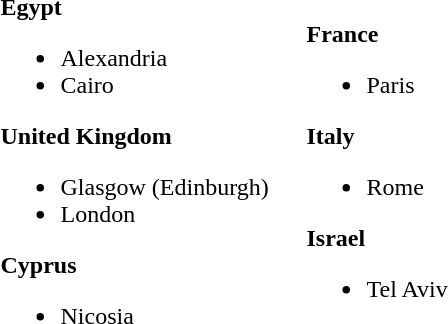<table>
<tr>
<td width="200px"><br> <strong>Egypt</strong><ul><li>Alexandria</li><li>Cairo</li></ul> <strong>United Kingdom</strong><ul><li>Glasgow (Edinburgh)</li><li>London</li></ul><strong>Cyprus</strong><ul><li>Nicosia</li></ul></td>
<td><br> <strong>France</strong><ul><li>Paris</li></ul> <strong>Italy</strong><ul><li>Rome</li></ul> <strong>Israel</strong><ul><li>Tel Aviv</li></ul></td>
</tr>
</table>
